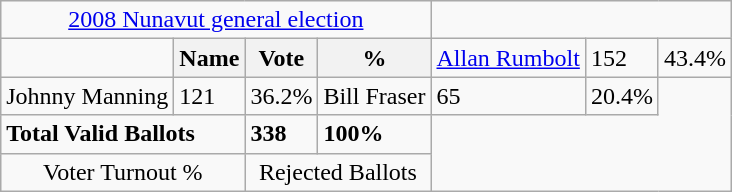<table class="wikitable">
<tr>
<td colspan=4 align=center><a href='#'>2008 Nunavut general election</a></td>
</tr>
<tr>
<td></td>
<th><strong>Name </strong></th>
<th><strong>Vote</strong></th>
<th><strong>%</strong><br></th>
<td><a href='#'>Allan Rumbolt</a></td>
<td>152</td>
<td>43.4%</td>
</tr>
<tr>
<td>Johnny Manning</td>
<td>121</td>
<td>36.2%<br></td>
<td>Bill Fraser</td>
<td>65</td>
<td>20.4%</td>
</tr>
<tr>
<td colspan=2><strong>Total Valid Ballots</strong></td>
<td><strong>338</strong></td>
<td><strong>100%</strong></td>
</tr>
<tr>
<td colspan=2 align=center>Voter Turnout %</td>
<td colspan=2 align=center>Rejected Ballots</td>
</tr>
</table>
